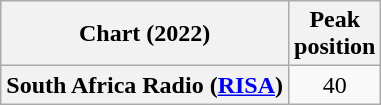<table class="wikitable plainrowheaders">
<tr>
<th>Chart (2022)</th>
<th>Peak<br>position</th>
</tr>
<tr>
<th scope="row">South Africa Radio (<a href='#'>RISA</a>)</th>
<td align="center">40</td>
</tr>
</table>
